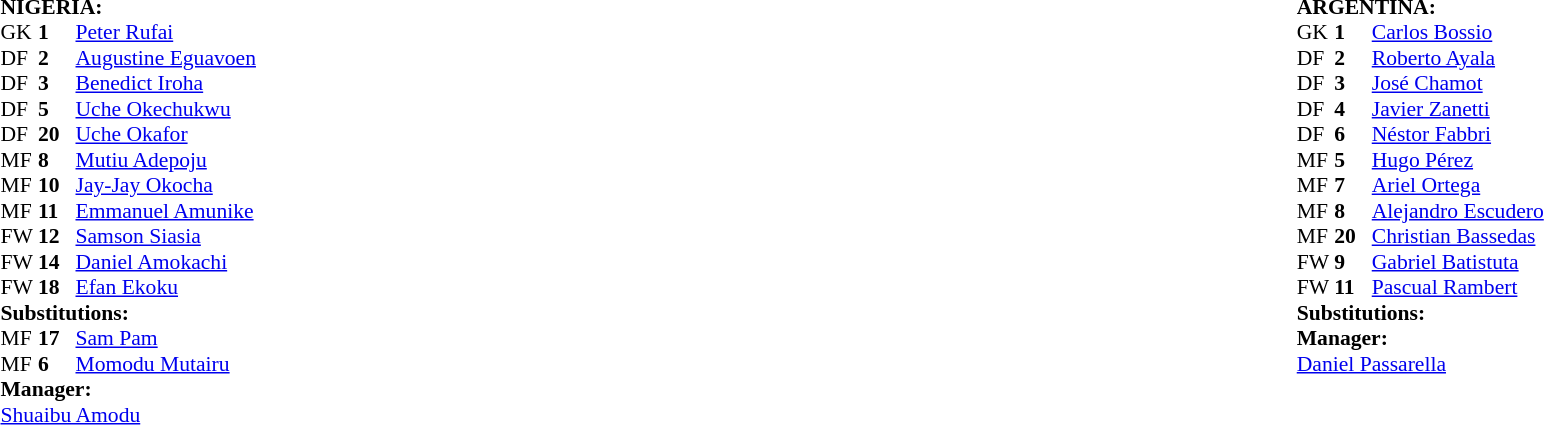<table width="100%">
<tr>
<td valign="top" width="50%"><br><table style="font-size: 90%" cellspacing="0" cellpadding="0">
<tr>
<td colspan=4><br><strong>NIGERIA:</strong></td>
</tr>
<tr>
<th width="25"></th>
<th width="25"></th>
</tr>
<tr>
<td>GK</td>
<td><strong>1</strong></td>
<td><a href='#'>Peter Rufai</a></td>
</tr>
<tr>
<td>DF</td>
<td><strong>2</strong></td>
<td><a href='#'>Augustine Eguavoen</a></td>
</tr>
<tr>
<td>DF</td>
<td><strong>3</strong></td>
<td><a href='#'>Benedict Iroha</a></td>
<td></td>
</tr>
<tr>
<td>DF</td>
<td><strong>5</strong></td>
<td><a href='#'>Uche Okechukwu</a></td>
</tr>
<tr>
<td>DF</td>
<td><strong>20</strong></td>
<td><a href='#'>Uche Okafor</a></td>
</tr>
<tr>
<td>MF</td>
<td><strong>8</strong></td>
<td><a href='#'>Mutiu Adepoju</a></td>
</tr>
<tr>
<td>MF</td>
<td><strong>10</strong></td>
<td><a href='#'>Jay-Jay Okocha</a></td>
<td></td>
<td></td>
</tr>
<tr>
<td>MF</td>
<td><strong>11</strong></td>
<td><a href='#'>Emmanuel Amunike</a></td>
<td></td>
</tr>
<tr>
<td>FW</td>
<td><strong>12</strong></td>
<td><a href='#'>Samson Siasia</a></td>
</tr>
<tr>
<td>FW</td>
<td><strong>14</strong></td>
<td><a href='#'>Daniel Amokachi</a></td>
</tr>
<tr>
<td>FW</td>
<td><strong>18</strong></td>
<td><a href='#'>Efan Ekoku</a></td>
<td></td>
<td></td>
</tr>
<tr>
<td colspan=3><strong>Substitutions:</strong></td>
</tr>
<tr>
<td>MF</td>
<td><strong>17</strong></td>
<td><a href='#'>Sam Pam</a></td>
<td></td>
<td></td>
</tr>
<tr>
<td>MF</td>
<td><strong>6</strong></td>
<td><a href='#'>Momodu Mutairu</a></td>
<td></td>
<td></td>
</tr>
<tr>
<td colspan=3><strong>Manager:</strong></td>
</tr>
<tr>
<td colspan=3><a href='#'>Shuaibu Amodu</a></td>
</tr>
</table>
</td>
<td valign="top"></td>
<td valign="top"></td>
<td valign="top" width="50%"><br><table style="font-size: 90%" cellspacing="0" cellpadding="0" align="center">
<tr>
<td colspan=4><br><strong>ARGENTINA:</strong></td>
</tr>
<tr>
<th width="25"></th>
<th width="25"></th>
</tr>
<tr>
<td>GK</td>
<td><strong>1</strong></td>
<td><a href='#'>Carlos Bossio</a></td>
</tr>
<tr>
<td>DF</td>
<td><strong>2</strong></td>
<td><a href='#'>Roberto Ayala</a></td>
<td></td>
</tr>
<tr>
<td>DF</td>
<td><strong>3</strong></td>
<td><a href='#'>José Chamot</a></td>
</tr>
<tr>
<td>DF</td>
<td><strong>4</strong></td>
<td><a href='#'>Javier Zanetti</a></td>
</tr>
<tr>
<td>DF</td>
<td><strong>6</strong></td>
<td><a href='#'>Néstor Fabbri</a></td>
</tr>
<tr>
<td>MF</td>
<td><strong>5</strong></td>
<td><a href='#'>Hugo Pérez</a></td>
<td></td>
</tr>
<tr>
<td>MF</td>
<td><strong>7</strong></td>
<td><a href='#'>Ariel Ortega</a></td>
</tr>
<tr>
<td>MF</td>
<td><strong>8</strong></td>
<td><a href='#'>Alejandro Escudero</a></td>
</tr>
<tr>
<td>MF</td>
<td><strong>20</strong></td>
<td><a href='#'>Christian Bassedas</a></td>
</tr>
<tr>
<td>FW</td>
<td><strong>9</strong></td>
<td><a href='#'>Gabriel Batistuta</a></td>
</tr>
<tr>
<td>FW</td>
<td><strong>11</strong></td>
<td><a href='#'>Pascual Rambert</a></td>
</tr>
<tr>
<td colspan=3><strong>Substitutions:</strong></td>
</tr>
<tr>
<td colspan=3><strong>Manager:</strong></td>
</tr>
<tr>
<td colspan="4"><a href='#'>Daniel Passarella</a></td>
</tr>
</table>
</td>
</tr>
</table>
